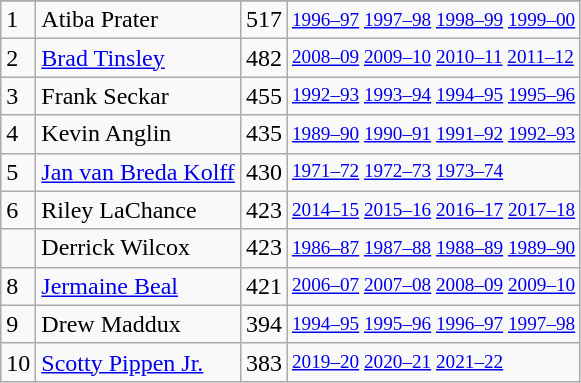<table class="wikitable">
<tr>
</tr>
<tr>
<td>1</td>
<td>Atiba Prater</td>
<td>517</td>
<td style="font-size:80%;"><a href='#'>1996–97</a> <a href='#'>1997–98</a> <a href='#'>1998–99</a> <a href='#'>1999–00</a></td>
</tr>
<tr>
<td>2</td>
<td><a href='#'>Brad Tinsley</a></td>
<td>482</td>
<td style="font-size:80%;"><a href='#'>2008–09</a> <a href='#'>2009–10</a> <a href='#'>2010–11</a> <a href='#'>2011–12</a></td>
</tr>
<tr>
<td>3</td>
<td>Frank Seckar</td>
<td>455</td>
<td style="font-size:80%;"><a href='#'>1992–93</a> <a href='#'>1993–94</a> <a href='#'>1994–95</a> <a href='#'>1995–96</a></td>
</tr>
<tr>
<td>4</td>
<td>Kevin Anglin</td>
<td>435</td>
<td style="font-size:80%;"><a href='#'>1989–90</a> <a href='#'>1990–91</a> <a href='#'>1991–92</a> <a href='#'>1992–93</a></td>
</tr>
<tr>
<td>5</td>
<td><a href='#'>Jan van Breda Kolff</a></td>
<td>430</td>
<td style="font-size:80%;"><a href='#'>1971–72</a> <a href='#'>1972–73</a> <a href='#'>1973–74</a></td>
</tr>
<tr>
<td>6</td>
<td>Riley LaChance</td>
<td>423</td>
<td style="font-size:80%;"><a href='#'>2014–15</a> <a href='#'>2015–16</a> <a href='#'>2016–17</a> <a href='#'>2017–18</a></td>
</tr>
<tr>
<td></td>
<td>Derrick Wilcox</td>
<td>423</td>
<td style="font-size:80%;"><a href='#'>1986–87</a> <a href='#'>1987–88</a> <a href='#'>1988–89</a> <a href='#'>1989–90</a></td>
</tr>
<tr>
<td>8</td>
<td><a href='#'>Jermaine Beal</a></td>
<td>421</td>
<td style="font-size:80%;"><a href='#'>2006–07</a> <a href='#'>2007–08</a> <a href='#'>2008–09</a> <a href='#'>2009–10</a></td>
</tr>
<tr>
<td>9</td>
<td>Drew Maddux</td>
<td>394</td>
<td style="font-size:80%;"><a href='#'>1994–95</a> <a href='#'>1995–96</a> <a href='#'>1996–97</a> <a href='#'>1997–98</a></td>
</tr>
<tr>
<td>10</td>
<td><a href='#'>Scotty Pippen Jr.</a></td>
<td>383</td>
<td style="font-size:80%;"><a href='#'>2019–20</a> <a href='#'>2020–21</a> <a href='#'>2021–22</a></td>
</tr>
</table>
